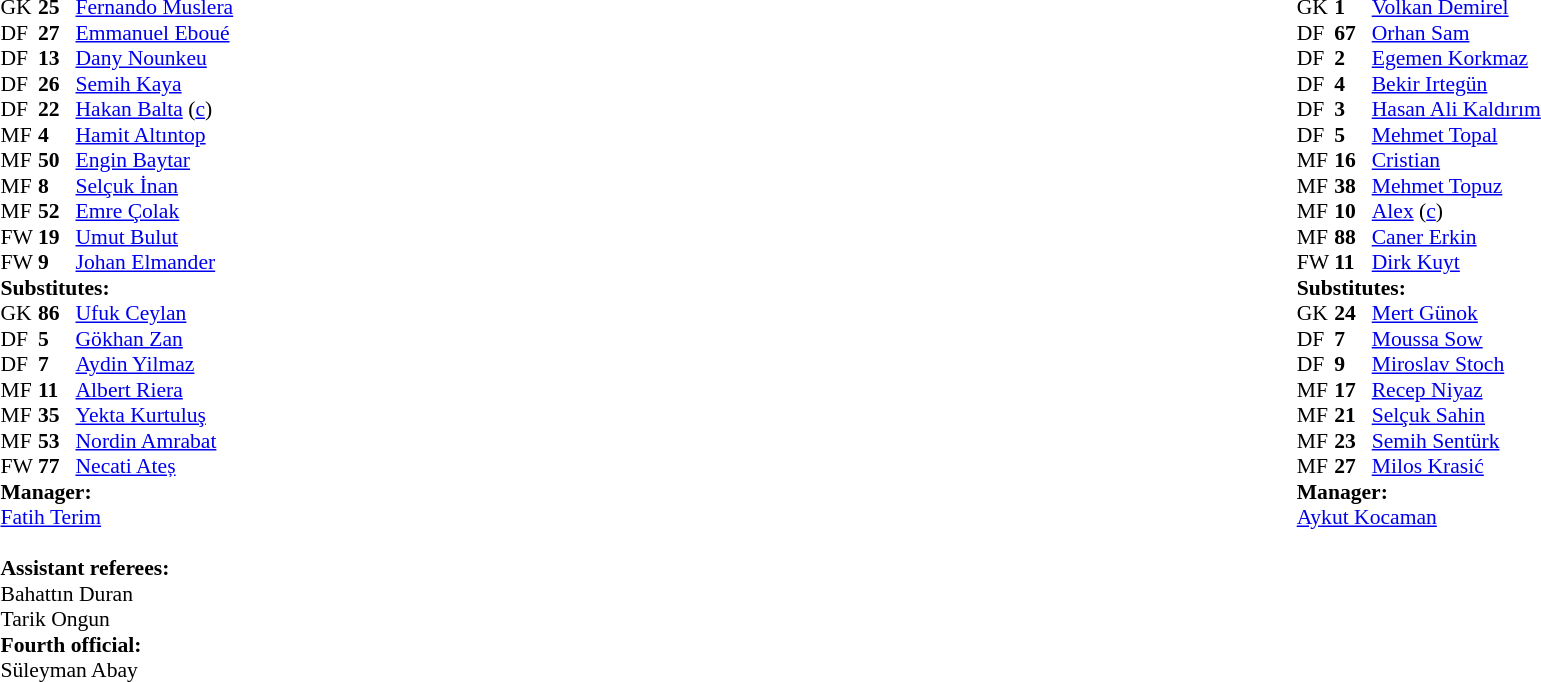<table width="100%">
<tr>
<td valign="top" width="50%"><br><table style="font-size: 90%" cellspacing="0" cellpadding="0">
<tr>
<td colspan="4"></td>
</tr>
<tr>
<th width=25></th>
<th width=25></th>
</tr>
<tr>
<td>GK</td>
<td><strong>25</strong></td>
<td> <a href='#'>Fernando Muslera</a></td>
</tr>
<tr>
<td>DF</td>
<td><strong>27</strong></td>
<td> <a href='#'>Emmanuel Eboué</a></td>
</tr>
<tr>
<td>DF</td>
<td><strong>13</strong></td>
<td> <a href='#'>Dany Nounkeu</a></td>
<td></td>
</tr>
<tr>
<td>DF</td>
<td><strong>26</strong></td>
<td> <a href='#'>Semih Kaya</a></td>
</tr>
<tr>
<td>DF</td>
<td><strong>22</strong></td>
<td> <a href='#'>Hakan Balta</a> (<a href='#'>c</a>)</td>
<td></td>
</tr>
<tr>
<td>MF</td>
<td><strong>4</strong></td>
<td> <a href='#'>Hamit Altıntop</a></td>
</tr>
<tr>
<td>MF</td>
<td><strong>50</strong></td>
<td> <a href='#'>Engin Baytar</a></td>
<td></td>
</tr>
<tr>
<td>MF</td>
<td><strong>8</strong></td>
<td> <a href='#'>Selçuk İnan</a></td>
<td></td>
</tr>
<tr>
<td>MF</td>
<td><strong>52</strong></td>
<td> <a href='#'>Emre Çolak</a></td>
<td></td>
<td></td>
</tr>
<tr>
<td>FW</td>
<td><strong>19</strong></td>
<td> <a href='#'>Umut Bulut</a></td>
<td></td>
<td></td>
</tr>
<tr>
<td>FW</td>
<td><strong>9</strong></td>
<td> <a href='#'>Johan Elmander</a></td>
<td></td>
<td></td>
</tr>
<tr>
<td colspan=3><strong>Substitutes:</strong></td>
</tr>
<tr>
<td>GK</td>
<td><strong>86</strong></td>
<td> <a href='#'>Ufuk Ceylan</a></td>
</tr>
<tr>
<td>DF</td>
<td><strong>5</strong></td>
<td> <a href='#'>Gökhan Zan</a></td>
</tr>
<tr>
<td>DF</td>
<td><strong>7</strong></td>
<td> <a href='#'>Aydin Yilmaz</a></td>
<td></td>
<td></td>
</tr>
<tr>
<td>MF</td>
<td><strong>11</strong></td>
<td> <a href='#'>Albert Riera</a></td>
</tr>
<tr>
<td>MF</td>
<td><strong>35</strong></td>
<td> <a href='#'>Yekta Kurtuluş</a></td>
</tr>
<tr>
<td>MF</td>
<td><strong>53</strong></td>
<td> <a href='#'>Nordin Amrabat</a></td>
<td></td>
<td></td>
</tr>
<tr>
<td>FW</td>
<td><strong>77</strong></td>
<td> <a href='#'>Necati Ateș</a></td>
<td></td>
<td></td>
</tr>
<tr>
<td colspan=3><strong>Manager:</strong></td>
</tr>
<tr>
<td colspan=4> <a href='#'>Fatih Terim</a><br><br><strong>Assistant referees:</strong><br>Bahattın Duran<br>Tarik Ongun
<br><strong>Fourth official:</strong><br>Süleyman Abay</td>
</tr>
</table>
</td>
<td></td>
<td valign="top" width="50%"><br><table style="font-size: 90%" cellspacing="0" cellpadding="0" align=center>
<tr>
<td colspan="4"></td>
</tr>
<tr>
<th width=25></th>
<th width=25></th>
</tr>
<tr>
<td>GK</td>
<td><strong>1</strong></td>
<td> <a href='#'>Volkan Demirel</a></td>
<td></td>
<td></td>
</tr>
<tr>
<td>DF</td>
<td><strong>67</strong></td>
<td> <a href='#'>Orhan Sam</a></td>
<td></td>
<td></td>
</tr>
<tr>
<td>DF</td>
<td><strong>2</strong></td>
<td> <a href='#'>Egemen Korkmaz</a></td>
</tr>
<tr>
<td>DF</td>
<td><strong>4</strong></td>
<td> <a href='#'>Bekir Irtegün</a></td>
<td></td>
</tr>
<tr>
<td>DF</td>
<td><strong>3</strong></td>
<td> <a href='#'>Hasan Ali Kaldırım</a></td>
</tr>
<tr>
<td>DF</td>
<td><strong>5</strong></td>
<td> <a href='#'>Mehmet Topal</a></td>
<td></td>
<td></td>
</tr>
<tr>
<td>MF</td>
<td><strong>16</strong></td>
<td> <a href='#'>Cristian</a></td>
</tr>
<tr>
<td>MF</td>
<td><strong>38</strong></td>
<td> <a href='#'>Mehmet Topuz</a></td>
<td></td>
</tr>
<tr>
<td>MF</td>
<td><strong>10</strong></td>
<td> <a href='#'>Alex</a> (<a href='#'>c</a>)</td>
<td></td>
</tr>
<tr>
<td>MF</td>
<td><strong>88</strong></td>
<td> <a href='#'>Caner Erkin</a></td>
</tr>
<tr>
<td>FW</td>
<td><strong>11</strong></td>
<td> <a href='#'>Dirk Kuyt</a></td>
</tr>
<tr>
<td colspan=3><strong>Substitutes:</strong></td>
</tr>
<tr>
<td>GK</td>
<td><strong>24</strong></td>
<td> <a href='#'>Mert Günok</a></td>
<td></td>
<td></td>
</tr>
<tr>
<td>DF</td>
<td><strong>7</strong></td>
<td> <a href='#'>Moussa Sow</a></td>
<td></td>
<td></td>
</tr>
<tr>
<td>DF</td>
<td><strong>9</strong></td>
<td> <a href='#'>Miroslav Stoch</a></td>
</tr>
<tr>
<td>MF</td>
<td><strong>17</strong></td>
<td> <a href='#'>Recep Niyaz</a></td>
</tr>
<tr>
<td>MF</td>
<td><strong>21</strong></td>
<td> <a href='#'>Selçuk Sahin</a></td>
</tr>
<tr>
<td>MF</td>
<td><strong>23</strong></td>
<td> <a href='#'>Semih Sentürk</a></td>
</tr>
<tr>
<td>MF</td>
<td><strong>27</strong></td>
<td> <a href='#'>Milos Krasić</a></td>
<td></td>
<td></td>
</tr>
<tr>
<td colspan=3><strong>Manager:</strong></td>
</tr>
<tr>
<td colspan=4> <a href='#'>Aykut Kocaman</a></td>
</tr>
<tr>
</tr>
</table>
</td>
</tr>
</table>
